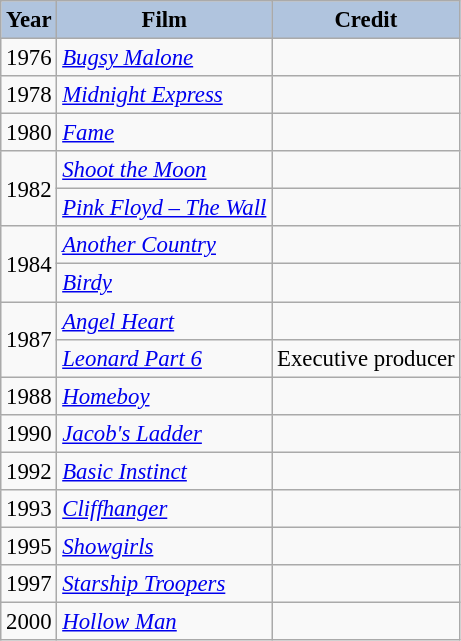<table class="wikitable" style="font-size:95%;">
<tr>
<th style="background:#B0C4DE;">Year</th>
<th style="background:#B0C4DE;">Film</th>
<th style="background:#B0C4DE;">Credit</th>
</tr>
<tr>
<td>1976</td>
<td><em><a href='#'>Bugsy Malone</a></em></td>
<td></td>
</tr>
<tr>
<td>1978</td>
<td><em><a href='#'>Midnight Express</a></em></td>
<td></td>
</tr>
<tr>
<td>1980</td>
<td><em><a href='#'>Fame</a></em></td>
<td></td>
</tr>
<tr>
<td rowspan=2>1982</td>
<td><em><a href='#'>Shoot the Moon</a></em></td>
<td></td>
</tr>
<tr>
<td><em><a href='#'>Pink Floyd – The Wall</a></em></td>
<td></td>
</tr>
<tr>
<td rowspan=2>1984</td>
<td><em><a href='#'>Another Country</a></em></td>
<td></td>
</tr>
<tr>
<td><em><a href='#'>Birdy</a></em> </td>
<td></td>
</tr>
<tr>
<td rowspan=2>1987</td>
<td><em><a href='#'>Angel Heart</a></em></td>
<td></td>
</tr>
<tr>
<td><em><a href='#'>Leonard Part 6</a></em></td>
<td>Executive producer</td>
</tr>
<tr>
<td>1988</td>
<td><em><a href='#'>Homeboy</a></em></td>
<td></td>
</tr>
<tr>
<td>1990</td>
<td><em><a href='#'>Jacob's Ladder</a></em></td>
<td></td>
</tr>
<tr>
<td>1992</td>
<td><em><a href='#'>Basic Instinct</a></em></td>
<td></td>
</tr>
<tr>
<td>1993</td>
<td><em><a href='#'>Cliffhanger</a></em></td>
<td></td>
</tr>
<tr>
<td>1995</td>
<td><em><a href='#'>Showgirls</a></em></td>
<td></td>
</tr>
<tr>
<td>1997</td>
<td><em><a href='#'>Starship Troopers</a></em></td>
<td></td>
</tr>
<tr>
<td>2000</td>
<td><em><a href='#'>Hollow Man</a></em></td>
<td></td>
</tr>
</table>
